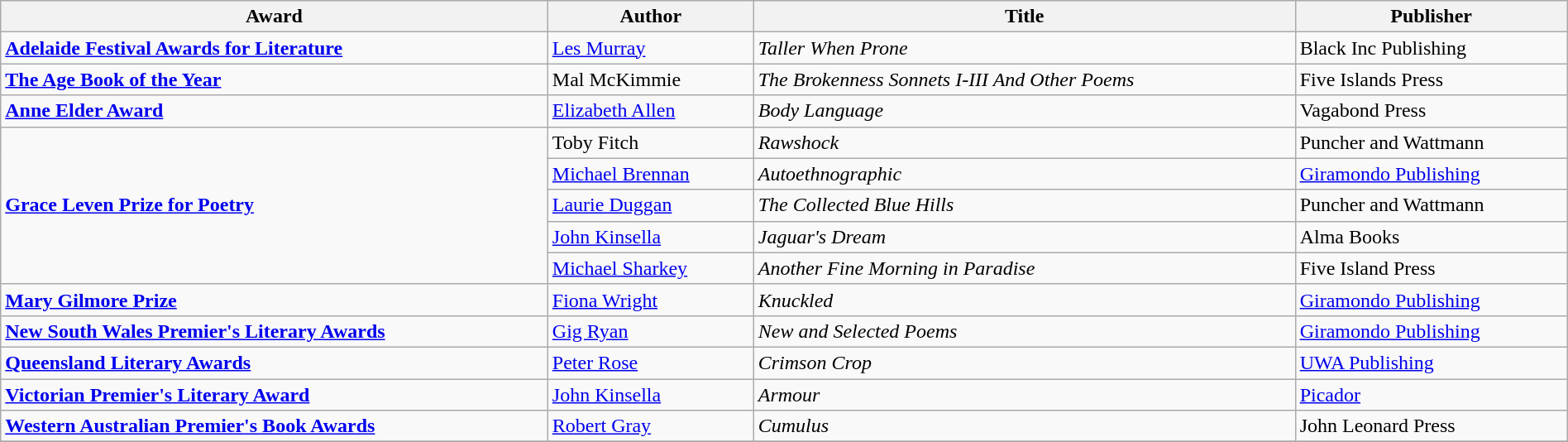<table class="wikitable" width=100%>
<tr>
<th>Award</th>
<th>Author</th>
<th>Title</th>
<th>Publisher</th>
</tr>
<tr>
<td><strong><a href='#'>Adelaide Festival Awards for Literature</a></strong></td>
<td><a href='#'>Les Murray</a></td>
<td><em>Taller When Prone</em></td>
<td>Black Inc Publishing</td>
</tr>
<tr>
<td><strong><a href='#'>The Age Book of the Year</a></strong></td>
<td>Mal McKimmie</td>
<td><em>The Brokenness Sonnets I-III And Other Poems</em></td>
<td>Five Islands Press</td>
</tr>
<tr>
<td><strong><a href='#'>Anne Elder Award</a></strong></td>
<td><a href='#'>Elizabeth Allen</a></td>
<td><em>Body Language</em></td>
<td>Vagabond Press</td>
</tr>
<tr>
<td rowspan=5><strong><a href='#'>Grace Leven Prize for Poetry</a></strong></td>
<td>Toby Fitch</td>
<td><em>Rawshock</em></td>
<td>Puncher and Wattmann</td>
</tr>
<tr>
<td><a href='#'>Michael Brennan</a></td>
<td><em>Autoethnographic</em></td>
<td><a href='#'>Giramondo Publishing</a></td>
</tr>
<tr>
<td><a href='#'>Laurie Duggan</a></td>
<td><em>The Collected Blue Hills</em></td>
<td>Puncher and Wattmann</td>
</tr>
<tr>
<td><a href='#'>John Kinsella</a></td>
<td><em>Jaguar's Dream</em></td>
<td>Alma Books</td>
</tr>
<tr>
<td><a href='#'>Michael Sharkey</a></td>
<td><em>Another Fine Morning in Paradise</em></td>
<td>Five Island Press</td>
</tr>
<tr>
<td><strong><a href='#'>Mary Gilmore Prize</a></strong></td>
<td><a href='#'>Fiona Wright</a></td>
<td><em>Knuckled</em></td>
<td><a href='#'>Giramondo Publishing</a></td>
</tr>
<tr>
<td><strong><a href='#'>New South Wales Premier's Literary Awards</a></strong></td>
<td><a href='#'>Gig Ryan</a></td>
<td><em>New and Selected Poems</em></td>
<td><a href='#'>Giramondo Publishing</a></td>
</tr>
<tr>
<td><strong><a href='#'>Queensland Literary Awards</a></strong></td>
<td><a href='#'>Peter Rose</a></td>
<td><em>Crimson Crop</em></td>
<td><a href='#'>UWA Publishing</a></td>
</tr>
<tr>
<td><strong><a href='#'>Victorian Premier's Literary Award</a></strong></td>
<td><a href='#'>John Kinsella</a></td>
<td><em>Armour</em></td>
<td><a href='#'>Picador</a></td>
</tr>
<tr>
<td><strong><a href='#'>Western Australian Premier's Book Awards</a></strong></td>
<td><a href='#'>Robert Gray</a></td>
<td><em>Cumulus</em></td>
<td>John Leonard Press</td>
</tr>
<tr>
</tr>
</table>
